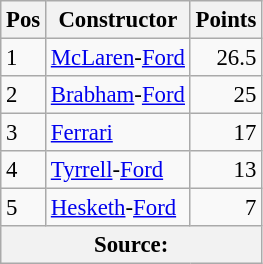<table class="wikitable" style="font-size: 95%;">
<tr>
<th>Pos</th>
<th>Constructor</th>
<th>Points</th>
</tr>
<tr>
<td>1</td>
<td> <a href='#'>McLaren</a>-<a href='#'>Ford</a></td>
<td align="right">26.5</td>
</tr>
<tr>
<td>2</td>
<td> <a href='#'>Brabham</a>-<a href='#'>Ford</a></td>
<td align="right">25</td>
</tr>
<tr>
<td>3</td>
<td> <a href='#'>Ferrari</a></td>
<td align="right">17</td>
</tr>
<tr>
<td>4</td>
<td> <a href='#'>Tyrrell</a>-<a href='#'>Ford</a></td>
<td align="right">13</td>
</tr>
<tr>
<td>5</td>
<td> <a href='#'>Hesketh</a>-<a href='#'>Ford</a></td>
<td align="right">7</td>
</tr>
<tr>
<th colspan=4>Source:</th>
</tr>
</table>
